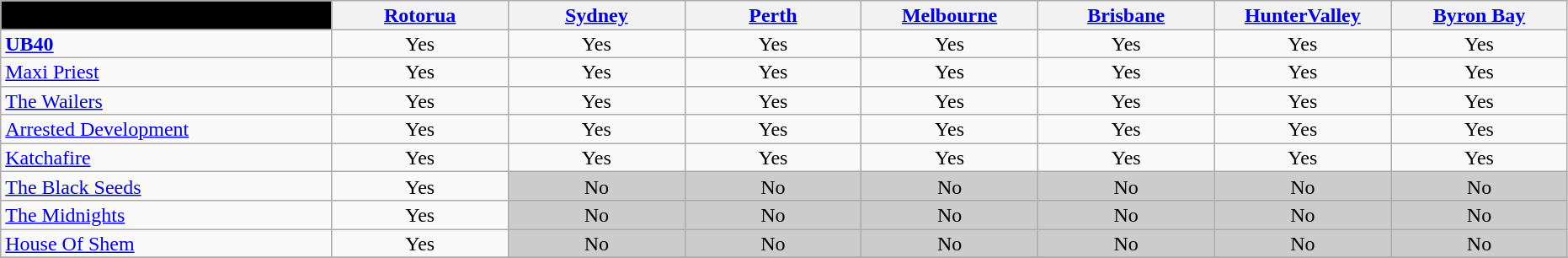<table class="wikitable sortable" style="line-height:0.95em;">
<tr>
<th style="background:#000; width:15%;"> </th>
<th width=8%><a href='#'>Rotorua</a></th>
<th width=8%><a href='#'>Sydney</a></th>
<th width=8%><a href='#'>Perth</a></th>
<th width=8%><a href='#'>Melbourne</a></th>
<th width=8%><a href='#'>Brisbane</a></th>
<th width=8%><a href='#'>HunterValley</a></th>
<th width=8%><a href='#'>Byron Bay</a></th>
</tr>
<tr align=center>
<td align=left><strong><a href='#'>UB40</a></strong></td>
<td>Yes</td>
<td>Yes</td>
<td>Yes</td>
<td>Yes</td>
<td>Yes</td>
<td>Yes</td>
<td>Yes</td>
</tr>
<tr align=center>
<td align=left><a href='#'>Maxi Priest</a></td>
<td>Yes</td>
<td>Yes</td>
<td>Yes</td>
<td>Yes</td>
<td>Yes</td>
<td>Yes</td>
<td>Yes</td>
</tr>
<tr align=center>
<td align=left><a href='#'>The Wailers</a></td>
<td>Yes</td>
<td>Yes</td>
<td>Yes</td>
<td>Yes</td>
<td>Yes</td>
<td>Yes</td>
<td>Yes</td>
</tr>
<tr align=center>
<td align=left><a href='#'>Arrested Development</a></td>
<td>Yes</td>
<td>Yes</td>
<td>Yes</td>
<td>Yes</td>
<td>Yes</td>
<td>Yes</td>
<td>Yes</td>
</tr>
<tr align=center>
<td align=left><a href='#'>Katchafire</a></td>
<td>Yes</td>
<td>Yes</td>
<td>Yes</td>
<td>Yes</td>
<td>Yes</td>
<td>Yes</td>
<td>Yes</td>
</tr>
<tr align=center>
<td align=left><a href='#'>The Black Seeds</a></td>
<td>Yes</td>
<td style="background:#ccc;">No</td>
<td style="background:#ccc;">No</td>
<td style="background:#ccc;">No</td>
<td style="background:#ccc;">No</td>
<td style="background:#ccc;">No</td>
<td style="background:#ccc;">No</td>
</tr>
<tr align=center>
<td align=left><a href='#'>The Midnights</a></td>
<td>Yes</td>
<td style="background:#ccc;">No</td>
<td style="background:#ccc;">No</td>
<td style="background:#ccc;">No</td>
<td style="background:#ccc;">No</td>
<td style="background:#ccc;">No</td>
<td style="background:#ccc;">No</td>
</tr>
<tr align=center>
<td align=left><a href='#'>House Of Shem</a></td>
<td>Yes</td>
<td style="background:#ccc;">No</td>
<td style="background:#ccc;">No</td>
<td style="background:#ccc;">No</td>
<td style="background:#ccc;">No</td>
<td style="background:#ccc;">No</td>
<td style="background:#ccc;">No</td>
</tr>
<tr align=center>
</tr>
</table>
